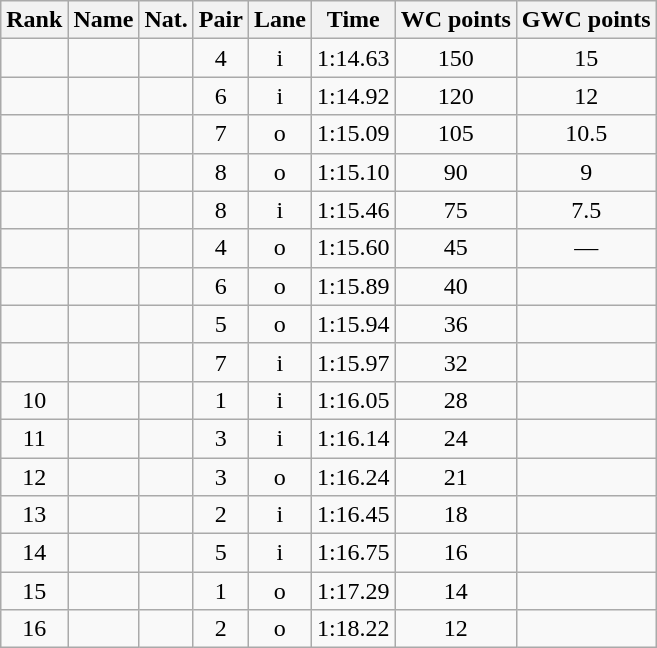<table class="wikitable sortable" style="text-align:center">
<tr>
<th>Rank</th>
<th>Name</th>
<th>Nat.</th>
<th>Pair</th>
<th>Lane</th>
<th>Time</th>
<th>WC points</th>
<th>GWC points</th>
</tr>
<tr>
<td></td>
<td align=left></td>
<td></td>
<td>4</td>
<td>i</td>
<td>1:14.63</td>
<td>150</td>
<td>15</td>
</tr>
<tr>
<td></td>
<td align=left></td>
<td></td>
<td>6</td>
<td>i</td>
<td>1:14.92</td>
<td>120</td>
<td>12</td>
</tr>
<tr>
<td></td>
<td align=left></td>
<td></td>
<td>7</td>
<td>o</td>
<td>1:15.09</td>
<td>105</td>
<td>10.5</td>
</tr>
<tr>
<td></td>
<td align=left></td>
<td></td>
<td>8</td>
<td>o</td>
<td>1:15.10</td>
<td>90</td>
<td>9</td>
</tr>
<tr>
<td></td>
<td align=left></td>
<td></td>
<td>8</td>
<td>i</td>
<td>1:15.46</td>
<td>75</td>
<td>7.5</td>
</tr>
<tr>
<td></td>
<td align=left></td>
<td></td>
<td>4</td>
<td>o</td>
<td>1:15.60</td>
<td>45</td>
<td>—</td>
</tr>
<tr>
<td></td>
<td align=left></td>
<td></td>
<td>6</td>
<td>o</td>
<td>1:15.89</td>
<td>40</td>
<td></td>
</tr>
<tr>
<td></td>
<td align=left></td>
<td></td>
<td>5</td>
<td>o</td>
<td>1:15.94</td>
<td>36</td>
<td></td>
</tr>
<tr>
<td></td>
<td align=left></td>
<td></td>
<td>7</td>
<td>i</td>
<td>1:15.97</td>
<td>32</td>
<td></td>
</tr>
<tr>
<td>10</td>
<td align=left></td>
<td></td>
<td>1</td>
<td>i</td>
<td>1:16.05</td>
<td>28</td>
<td></td>
</tr>
<tr>
<td>11</td>
<td align=left></td>
<td></td>
<td>3</td>
<td>i</td>
<td>1:16.14</td>
<td>24</td>
<td></td>
</tr>
<tr>
<td>12</td>
<td align=left></td>
<td></td>
<td>3</td>
<td>o</td>
<td>1:16.24</td>
<td>21</td>
<td></td>
</tr>
<tr>
<td>13</td>
<td align=left></td>
<td></td>
<td>2</td>
<td>i</td>
<td>1:16.45</td>
<td>18</td>
<td></td>
</tr>
<tr>
<td>14</td>
<td align=left></td>
<td></td>
<td>5</td>
<td>i</td>
<td>1:16.75</td>
<td>16</td>
<td></td>
</tr>
<tr>
<td>15</td>
<td align=left></td>
<td></td>
<td>1</td>
<td>o</td>
<td>1:17.29</td>
<td>14</td>
<td></td>
</tr>
<tr>
<td>16</td>
<td align=left></td>
<td></td>
<td>2</td>
<td>o</td>
<td>1:18.22</td>
<td>12</td>
<td></td>
</tr>
</table>
